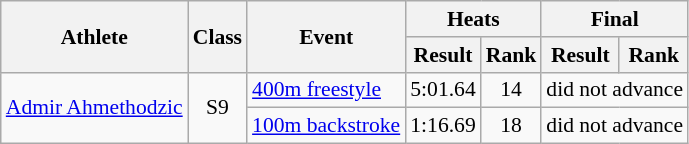<table class=wikitable style="font-size:90%">
<tr>
<th rowspan="2">Athlete</th>
<th rowspan="2">Class</th>
<th rowspan="2">Event</th>
<th colspan="2">Heats</th>
<th colspan="2">Final</th>
</tr>
<tr>
<th>Result</th>
<th>Rank</th>
<th>Result</th>
<th>Rank</th>
</tr>
<tr>
<td rowspan="2"><a href='#'>Admir Ahmethodzic</a></td>
<td rowspan="2" style="text-align:center;">S9</td>
<td><a href='#'>400m freestyle</a></td>
<td style="text-align:center;">5:01.64</td>
<td style="text-align:center;">14</td>
<td style="text-align:center;" colspan="2">did not advance</td>
</tr>
<tr>
<td><a href='#'>100m backstroke</a></td>
<td style="text-align:center;">1:16.69</td>
<td style="text-align:center;">18</td>
<td style="text-align:center;" colspan="2">did not advance</td>
</tr>
</table>
